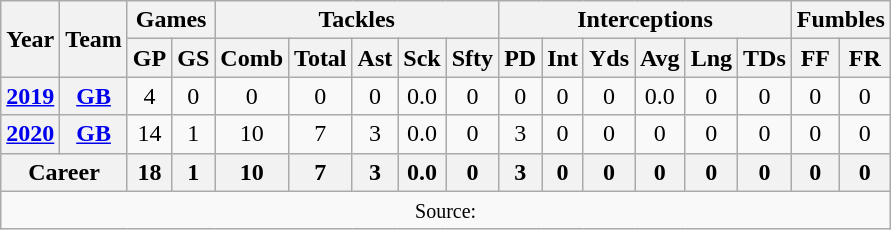<table class="wikitable" style="text-align: center;">
<tr>
<th rowspan="2">Year</th>
<th rowspan="2">Team</th>
<th colspan="2">Games</th>
<th colspan="5">Tackles</th>
<th colspan="6">Interceptions</th>
<th colspan="2">Fumbles</th>
</tr>
<tr>
<th>GP</th>
<th>GS</th>
<th>Comb</th>
<th>Total</th>
<th>Ast</th>
<th>Sck</th>
<th>Sfty</th>
<th>PD</th>
<th>Int</th>
<th>Yds</th>
<th>Avg</th>
<th>Lng</th>
<th>TDs</th>
<th>FF</th>
<th>FR</th>
</tr>
<tr>
<th><a href='#'>2019</a></th>
<th><a href='#'>GB</a></th>
<td>4</td>
<td>0</td>
<td>0</td>
<td>0</td>
<td>0</td>
<td>0.0</td>
<td>0</td>
<td>0</td>
<td>0</td>
<td>0</td>
<td>0.0</td>
<td>0</td>
<td>0</td>
<td>0</td>
<td>0</td>
</tr>
<tr>
<th><a href='#'>2020</a></th>
<th><a href='#'>GB</a></th>
<td>14</td>
<td>1</td>
<td>10</td>
<td>7</td>
<td>3</td>
<td>0.0</td>
<td>0</td>
<td>3</td>
<td>0</td>
<td>0</td>
<td>0</td>
<td>0</td>
<td>0</td>
<td>0</td>
<td>0</td>
</tr>
<tr>
<th colspan="2">Career</th>
<th>18</th>
<th>1</th>
<th>10</th>
<th>7</th>
<th>3</th>
<th>0.0</th>
<th>0</th>
<th>3</th>
<th>0</th>
<th>0</th>
<th>0</th>
<th>0</th>
<th>0</th>
<th>0</th>
<th>0</th>
</tr>
<tr>
<td colspan="17"><small>Source: </small></td>
</tr>
</table>
